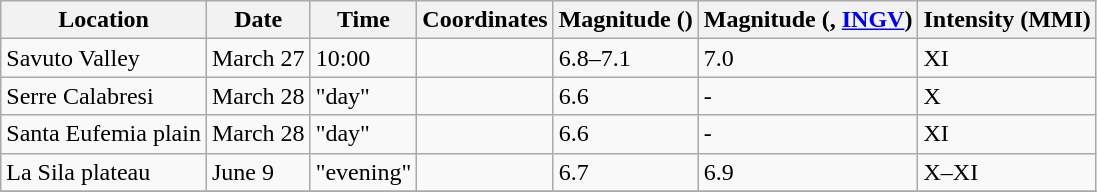<table class=wikitable>
<tr>
<th>Location</th>
<th>Date</th>
<th>Time</th>
<th>Coordinates</th>
<th>Magnitude ()</th>
<th>Magnitude (, <a href='#'>INGV</a>)</th>
<th>Intensity (MMI)</th>
</tr>
<tr>
<td>Savuto Valley</td>
<td>March 27</td>
<td>10:00</td>
<td></td>
<td>6.8–7.1</td>
<td>7.0</td>
<td>XI</td>
</tr>
<tr>
<td>Serre Calabresi</td>
<td>March 28</td>
<td>"day"</td>
<td></td>
<td>6.6</td>
<td>-</td>
<td>X</td>
</tr>
<tr>
<td>Santa Eufemia plain</td>
<td>March 28</td>
<td>"day"</td>
<td></td>
<td>6.6</td>
<td>-</td>
<td>XI</td>
</tr>
<tr>
<td>La Sila plateau</td>
<td>June 9</td>
<td>"evening"</td>
<td></td>
<td>6.7</td>
<td>6.9</td>
<td>X–XI</td>
</tr>
<tr>
</tr>
</table>
